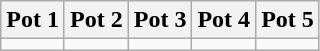<table class="wikitable">
<tr>
<th width="20%">Pot 1</th>
<th width="20%">Pot 2</th>
<th width="20%">Pot 3</th>
<th width="20%">Pot 4</th>
<th width="20%">Pot 5</th>
</tr>
<tr valign="top">
<td></td>
<td></td>
<td></td>
<td></td>
<td></td>
</tr>
</table>
